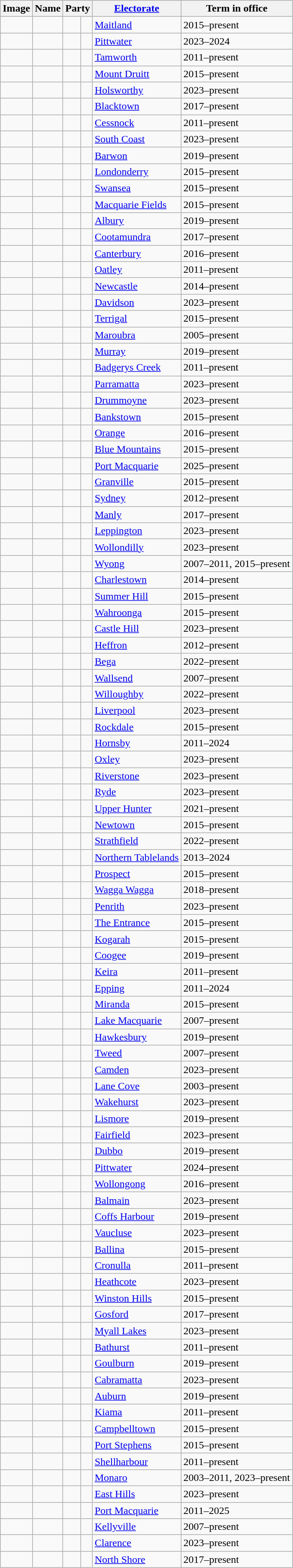<table class="wikitable sortable">
<tr>
<th><strong>Image</strong></th>
<th><strong>Name</strong></th>
<th colspan="3"><strong>Party</strong></th>
<th><strong><a href='#'>Electorate</a></strong></th>
<th><strong>Term in office</strong></th>
</tr>
<tr>
<td></td>
<td></td>
<td> </td>
<td colspan="2"></td>
<td><a href='#'>Maitland</a></td>
<td>2015–present</td>
</tr>
<tr>
<td></td>
<td> </td>
<td> </td>
<td colspan="2"></td>
<td><a href='#'>Pittwater</a></td>
<td>2023–2024</td>
</tr>
<tr>
<td></td>
<td></td>
<td> </td>
<td colspan="2"></td>
<td><a href='#'>Tamworth</a></td>
<td>2011–present</td>
</tr>
<tr>
<td></td>
<td></td>
<td> </td>
<td colspan="2"></td>
<td><a href='#'>Mount Druitt</a></td>
<td>2015–present</td>
</tr>
<tr>
<td></td>
<td></td>
<td> </td>
<td colspan="2"></td>
<td><a href='#'>Holsworthy</a></td>
<td>2023–present</td>
</tr>
<tr>
<td></td>
<td></td>
<td> </td>
<td colspan="2"></td>
<td><a href='#'>Blacktown</a></td>
<td>2017–present</td>
</tr>
<tr>
<td></td>
<td></td>
<td> </td>
<td colspan="2"></td>
<td><a href='#'>Cessnock</a></td>
<td>2011–present</td>
</tr>
<tr>
<td></td>
<td></td>
<td> </td>
<td colspan="2"></td>
<td><a href='#'>South Coast</a></td>
<td>2023–present</td>
</tr>
<tr>
<td></td>
<td></td>
<td> </td>
<td colspan="2"></td>
<td><a href='#'>Barwon</a></td>
<td>2019–present</td>
</tr>
<tr>
<td></td>
<td></td>
<td> </td>
<td colspan="2"></td>
<td><a href='#'>Londonderry</a></td>
<td>2015–present</td>
</tr>
<tr>
<td></td>
<td></td>
<td> </td>
<td colspan="2"></td>
<td><a href='#'>Swansea</a></td>
<td>2015–present</td>
</tr>
<tr>
<td></td>
<td></td>
<td> </td>
<td colspan="2"></td>
<td><a href='#'>Macquarie Fields</a></td>
<td>2015–present</td>
</tr>
<tr>
<td></td>
<td></td>
<td> </td>
<td colspan="2"></td>
<td><a href='#'>Albury</a></td>
<td>2019–present</td>
</tr>
<tr>
<td></td>
<td></td>
<td> </td>
<td colspan="2"></td>
<td><a href='#'>Cootamundra</a></td>
<td>2017–present</td>
</tr>
<tr>
<td></td>
<td></td>
<td> </td>
<td colspan="2"></td>
<td><a href='#'>Canterbury</a></td>
<td>2016–present</td>
</tr>
<tr>
<td></td>
<td></td>
<td> </td>
<td colspan="2"></td>
<td><a href='#'>Oatley</a></td>
<td>2011–present</td>
</tr>
<tr>
<td></td>
<td></td>
<td> </td>
<td colspan="2"></td>
<td><a href='#'>Newcastle</a></td>
<td>2014–present</td>
</tr>
<tr>
<td></td>
<td></td>
<td> </td>
<td colspan="2"></td>
<td><a href='#'>Davidson</a></td>
<td>2023–present</td>
</tr>
<tr>
<td></td>
<td></td>
<td> </td>
<td colspan="2"></td>
<td><a href='#'>Terrigal</a></td>
<td>2015–present</td>
</tr>
<tr>
<td></td>
<td></td>
<td> </td>
<td colspan="2"></td>
<td><a href='#'>Maroubra</a></td>
<td>2005–present</td>
</tr>
<tr>
<td></td>
<td></td>
<td> </td>
<td colspan="2"></td>
<td><a href='#'>Murray</a></td>
<td>2019–present</td>
</tr>
<tr>
<td></td>
<td></td>
<td> </td>
<td colspan="2"></td>
<td><a href='#'>Badgerys Creek</a></td>
<td>2011–present</td>
</tr>
<tr>
<td></td>
<td></td>
<td> </td>
<td colspan="2"></td>
<td><a href='#'>Parramatta</a></td>
<td>2023–present</td>
</tr>
<tr>
<td></td>
<td></td>
<td> </td>
<td colspan="2"></td>
<td><a href='#'>Drummoyne</a></td>
<td>2023–present</td>
</tr>
<tr>
<td></td>
<td></td>
<td> </td>
<td colspan="2"></td>
<td><a href='#'>Bankstown</a></td>
<td>2015–present</td>
</tr>
<tr>
<td></td>
<td></td>
<td> </td>
<td colspan="2"></td>
<td><a href='#'>Orange</a></td>
<td>2016–present</td>
</tr>
<tr>
<td></td>
<td></td>
<td> </td>
<td colspan="2"></td>
<td><a href='#'>Blue Mountains</a></td>
<td>2015–present</td>
</tr>
<tr>
<td></td>
<td></td>
<td> </td>
<td colspan="2"></td>
<td><a href='#'>Port Macquarie</a></td>
<td>2025–present</td>
</tr>
<tr>
<td></td>
<td></td>
<td> </td>
<td colspan="2"></td>
<td><a href='#'>Granville</a></td>
<td>2015–present</td>
</tr>
<tr>
<td></td>
<td></td>
<td> </td>
<td colspan="2"></td>
<td><a href='#'>Sydney</a></td>
<td>2012–present</td>
</tr>
<tr>
<td></td>
<td></td>
<td> </td>
<td colspan="2"></td>
<td><a href='#'>Manly</a></td>
<td>2017–present</td>
</tr>
<tr>
<td></td>
<td></td>
<td> </td>
<td colspan="2"></td>
<td><a href='#'>Leppington</a></td>
<td>2023–present</td>
</tr>
<tr>
<td></td>
<td></td>
<td> </td>
<td colspan="2"></td>
<td><a href='#'>Wollondilly</a></td>
<td>2023–present</td>
</tr>
<tr>
<td></td>
<td></td>
<td> </td>
<td colspan="2"></td>
<td><a href='#'>Wyong</a></td>
<td>2007–2011, 2015–present</td>
</tr>
<tr>
<td></td>
<td></td>
<td> </td>
<td colspan="2"></td>
<td><a href='#'>Charlestown</a></td>
<td>2014–present</td>
</tr>
<tr>
<td></td>
<td></td>
<td> </td>
<td colspan="2"></td>
<td><a href='#'>Summer Hill</a></td>
<td>2015–present</td>
</tr>
<tr>
<td></td>
<td></td>
<td> </td>
<td colspan="2"></td>
<td><a href='#'>Wahroonga</a></td>
<td>2015–present</td>
</tr>
<tr>
<td></td>
<td></td>
<td> </td>
<td colspan="2"></td>
<td><a href='#'>Castle Hill</a></td>
<td>2023–present</td>
</tr>
<tr>
<td></td>
<td></td>
<td> </td>
<td colspan="2"></td>
<td><a href='#'>Heffron</a></td>
<td>2012–present</td>
</tr>
<tr>
<td></td>
<td></td>
<td> </td>
<td colspan="2"></td>
<td><a href='#'>Bega</a></td>
<td>2022–present</td>
</tr>
<tr>
<td></td>
<td></td>
<td> </td>
<td colspan="2"></td>
<td><a href='#'>Wallsend</a></td>
<td>2007–present</td>
</tr>
<tr>
<td></td>
<td></td>
<td> </td>
<td colspan="2"></td>
<td><a href='#'>Willoughby</a></td>
<td>2022–present</td>
</tr>
<tr>
<td></td>
<td></td>
<td> </td>
<td colspan="2"></td>
<td><a href='#'>Liverpool</a></td>
<td>2023–present</td>
</tr>
<tr>
<td></td>
<td></td>
<td> </td>
<td colspan="2"></td>
<td><a href='#'>Rockdale</a></td>
<td>2015–present</td>
</tr>
<tr>
<td></td>
<td></td>
<td> </td>
<td colspan="2"></td>
<td><a href='#'>Hornsby</a></td>
<td>2011–2024</td>
</tr>
<tr>
<td></td>
<td></td>
<td> </td>
<td colspan="2"></td>
<td><a href='#'>Oxley</a></td>
<td>2023–present</td>
</tr>
<tr>
<td></td>
<td></td>
<td> </td>
<td colspan="2"></td>
<td><a href='#'>Riverstone</a></td>
<td>2023–present</td>
</tr>
<tr>
<td></td>
<td></td>
<td> </td>
<td colspan="2"></td>
<td><a href='#'>Ryde</a></td>
<td>2023–present</td>
</tr>
<tr>
<td></td>
<td></td>
<td> </td>
<td colspan="2"></td>
<td><a href='#'>Upper Hunter</a></td>
<td>2021–present</td>
</tr>
<tr>
<td></td>
<td></td>
<td> </td>
<td colspan="2"></td>
<td><a href='#'>Newtown</a></td>
<td>2015–present</td>
</tr>
<tr>
<td></td>
<td></td>
<td> </td>
<td colspan="2"></td>
<td><a href='#'>Strathfield</a></td>
<td>2022–present</td>
</tr>
<tr>
<td></td>
<td></td>
<td> </td>
<td colspan="2"></td>
<td><a href='#'>Northern Tablelands</a></td>
<td>2013–2024</td>
</tr>
<tr>
<td></td>
<td></td>
<td> </td>
<td colspan="2"></td>
<td><a href='#'>Prospect</a></td>
<td>2015–present</td>
</tr>
<tr>
<td></td>
<td></td>
<td> </td>
<td colspan="2"></td>
<td><a href='#'>Wagga Wagga</a></td>
<td>2018–present</td>
</tr>
<tr>
<td></td>
<td></td>
<td> </td>
<td colspan="2"></td>
<td><a href='#'>Penrith</a></td>
<td>2023–present</td>
</tr>
<tr>
<td></td>
<td></td>
<td> </td>
<td colspan="2"></td>
<td><a href='#'>The Entrance</a></td>
<td>2015–present</td>
</tr>
<tr>
<td></td>
<td></td>
<td> </td>
<td colspan="2"></td>
<td><a href='#'>Kogarah</a></td>
<td>2015–present</td>
</tr>
<tr>
<td></td>
<td></td>
<td> </td>
<td colspan="2"></td>
<td><a href='#'>Coogee</a></td>
<td>2019–present</td>
</tr>
<tr>
<td></td>
<td></td>
<td> </td>
<td colspan="2"></td>
<td><a href='#'>Keira</a></td>
<td>2011–present</td>
</tr>
<tr>
<td></td>
<td></td>
<td> </td>
<td colspan="2"></td>
<td><a href='#'>Epping</a></td>
<td>2011–2024</td>
</tr>
<tr>
<td></td>
<td></td>
<td> </td>
<td colspan="2"></td>
<td><a href='#'>Miranda</a></td>
<td>2015–present</td>
</tr>
<tr>
<td></td>
<td></td>
<td> </td>
<td colspan="2"></td>
<td><a href='#'>Lake Macquarie</a></td>
<td>2007–present</td>
</tr>
<tr>
<td></td>
<td></td>
<td> </td>
<td colspan="2"></td>
<td><a href='#'>Hawkesbury</a></td>
<td>2019–present</td>
</tr>
<tr>
<td></td>
<td></td>
<td> </td>
<td colspan="2"></td>
<td><a href='#'>Tweed</a></td>
<td>2007–present</td>
</tr>
<tr>
<td></td>
<td></td>
<td> </td>
<td colspan="2"></td>
<td><a href='#'>Camden</a></td>
<td>2023–present</td>
</tr>
<tr>
<td></td>
<td></td>
<td> </td>
<td colspan="2"></td>
<td><a href='#'>Lane Cove</a></td>
<td>2003–present</td>
</tr>
<tr>
<td></td>
<td></td>
<td> </td>
<td colspan="2"></td>
<td><a href='#'>Wakehurst</a></td>
<td>2023–present</td>
</tr>
<tr>
<td></td>
<td></td>
<td> </td>
<td colspan="2"></td>
<td><a href='#'>Lismore</a></td>
<td>2019–present</td>
</tr>
<tr>
<td></td>
<td></td>
<td> </td>
<td colspan="2"></td>
<td><a href='#'>Fairfield</a></td>
<td>2023–present</td>
</tr>
<tr>
<td></td>
<td></td>
<td> </td>
<td colspan="2"></td>
<td><a href='#'>Dubbo</a></td>
<td>2019–present</td>
</tr>
<tr>
<td></td>
<td> </td>
<td> </td>
<td colspan="2"></td>
<td><a href='#'>Pittwater</a></td>
<td>2024–present</td>
</tr>
<tr>
<td></td>
<td></td>
<td> </td>
<td colspan="2"></td>
<td><a href='#'>Wollongong</a></td>
<td>2016–present</td>
</tr>
<tr>
<td></td>
<td></td>
<td> </td>
<td colspan="2"></td>
<td><a href='#'>Balmain</a></td>
<td>2023–present</td>
</tr>
<tr>
<td></td>
<td></td>
<td> </td>
<td colspan="2"></td>
<td><a href='#'>Coffs Harbour</a></td>
<td>2019–present</td>
</tr>
<tr>
<td></td>
<td></td>
<td> </td>
<td colspan="2"></td>
<td><a href='#'>Vaucluse</a></td>
<td>2023–present</td>
</tr>
<tr>
<td></td>
<td></td>
<td> </td>
<td colspan="2"></td>
<td><a href='#'>Ballina</a></td>
<td>2015–present</td>
</tr>
<tr>
<td></td>
<td></td>
<td> </td>
<td colspan="2"></td>
<td><a href='#'>Cronulla</a></td>
<td>2011–present</td>
</tr>
<tr>
<td></td>
<td></td>
<td> </td>
<td colspan="2"></td>
<td><a href='#'>Heathcote</a></td>
<td>2023–present</td>
</tr>
<tr>
<td></td>
<td></td>
<td> </td>
<td colspan="2"></td>
<td><a href='#'>Winston Hills</a></td>
<td>2015–present</td>
</tr>
<tr>
<td></td>
<td></td>
<td> </td>
<td colspan="2"></td>
<td><a href='#'>Gosford</a></td>
<td>2017–present</td>
</tr>
<tr>
<td></td>
<td></td>
<td> </td>
<td colspan="2"></td>
<td><a href='#'>Myall Lakes</a></td>
<td>2023–present</td>
</tr>
<tr>
<td></td>
<td></td>
<td> </td>
<td colspan="2"></td>
<td><a href='#'>Bathurst</a></td>
<td>2011–present</td>
</tr>
<tr>
<td></td>
<td></td>
<td> </td>
<td colspan="2"></td>
<td><a href='#'>Goulburn</a></td>
<td>2019–present</td>
</tr>
<tr>
<td></td>
<td></td>
<td> </td>
<td colspan="2"></td>
<td><a href='#'>Cabramatta</a></td>
<td>2023–present</td>
</tr>
<tr>
<td></td>
<td></td>
<td> </td>
<td colspan="2"></td>
<td><a href='#'>Auburn</a></td>
<td>2019–present</td>
</tr>
<tr>
<td></td>
<td></td>
<td> </td>
<td colspan="2"></td>
<td><a href='#'>Kiama</a></td>
<td>2011–present</td>
</tr>
<tr>
<td></td>
<td></td>
<td> </td>
<td colspan="2"></td>
<td><a href='#'>Campbelltown</a></td>
<td>2015–present</td>
</tr>
<tr>
<td></td>
<td></td>
<td> </td>
<td colspan="2"></td>
<td><a href='#'>Port Stephens</a></td>
<td>2015–present</td>
</tr>
<tr>
<td></td>
<td></td>
<td> </td>
<td colspan="2"></td>
<td><a href='#'>Shellharbour</a></td>
<td>2011–present</td>
</tr>
<tr>
<td></td>
<td></td>
<td> </td>
<td colspan="2"></td>
<td><a href='#'>Monaro</a></td>
<td>2003–2011, 2023–present</td>
</tr>
<tr>
<td></td>
<td></td>
<td> </td>
<td colspan="2"></td>
<td><a href='#'>East Hills</a></td>
<td>2023–present</td>
</tr>
<tr>
<td></td>
<td></td>
<td> </td>
<td colspan="2"></td>
<td><a href='#'>Port Macquarie</a></td>
<td>2011–2025</td>
</tr>
<tr>
<td></td>
<td></td>
<td> </td>
<td colspan="2"></td>
<td><a href='#'>Kellyville</a></td>
<td>2007–present</td>
</tr>
<tr>
<td></td>
<td></td>
<td> </td>
<td colspan="2"></td>
<td><a href='#'>Clarence</a></td>
<td>2023–present</td>
</tr>
<tr>
<td></td>
<td></td>
<td> </td>
<td colspan="2"></td>
<td><a href='#'>North Shore</a></td>
<td>2017–present</td>
</tr>
</table>
